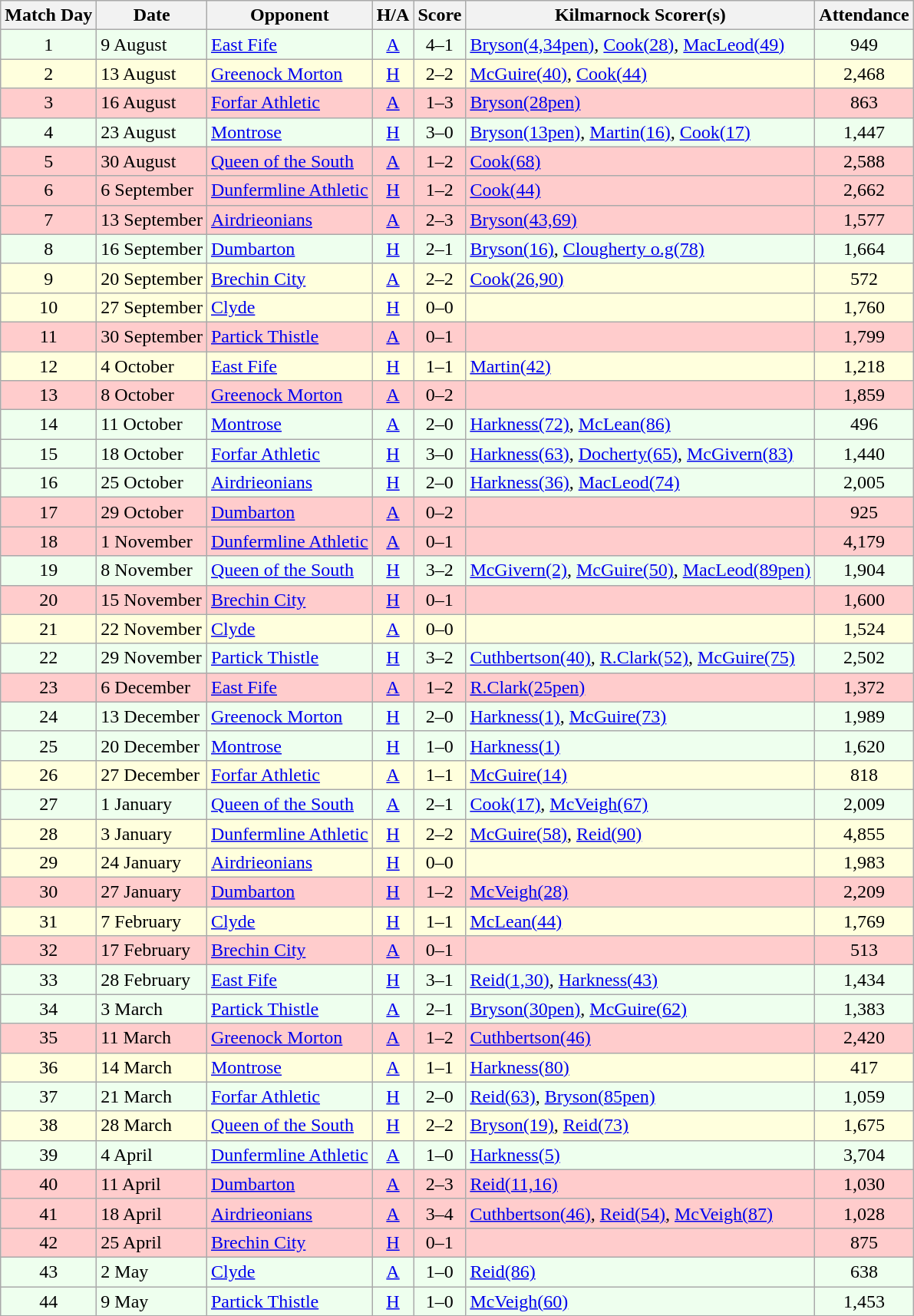<table class="wikitable" style="text-align:center">
<tr>
<th>Match Day</th>
<th>Date</th>
<th>Opponent</th>
<th>H/A</th>
<th>Score</th>
<th>Kilmarnock Scorer(s)</th>
<th>Attendance</th>
</tr>
<tr bgcolor=#EEFFEE>
<td>1</td>
<td align=left>9 August</td>
<td align=left><a href='#'>East Fife</a></td>
<td><a href='#'>A</a></td>
<td>4–1</td>
<td align=left><a href='#'>Bryson(4,34pen)</a>, <a href='#'>Cook(28)</a>, <a href='#'>MacLeod(49)</a></td>
<td>949</td>
</tr>
<tr bgcolor=#FFFFDD>
<td>2</td>
<td align=left>13 August</td>
<td align=left><a href='#'>Greenock Morton</a></td>
<td><a href='#'>H</a></td>
<td>2–2</td>
<td align=left><a href='#'>McGuire(40)</a>, <a href='#'>Cook(44)</a></td>
<td>2,468</td>
</tr>
<tr bgcolor=#FFCCCC>
<td>3</td>
<td align=left>16 August</td>
<td align=left><a href='#'>Forfar Athletic</a></td>
<td><a href='#'>A</a></td>
<td>1–3</td>
<td align=left><a href='#'>Bryson(28pen)</a></td>
<td>863</td>
</tr>
<tr bgcolor=#EEFFEE>
<td>4</td>
<td align=left>23 August</td>
<td align=left><a href='#'>Montrose</a></td>
<td><a href='#'>H</a></td>
<td>3–0</td>
<td align=left><a href='#'>Bryson(13pen)</a>, <a href='#'>Martin(16)</a>, <a href='#'>Cook(17)</a></td>
<td>1,447</td>
</tr>
<tr bgcolor=#FFCCCC>
<td>5</td>
<td align=left>30 August</td>
<td align=left><a href='#'>Queen of the South</a></td>
<td><a href='#'>A</a></td>
<td>1–2</td>
<td align=left><a href='#'>Cook(68)</a></td>
<td>2,588</td>
</tr>
<tr bgcolor=#FFCCCC>
<td>6</td>
<td align=left>6 September</td>
<td align=left><a href='#'>Dunfermline Athletic</a></td>
<td><a href='#'>H</a></td>
<td>1–2</td>
<td align=left><a href='#'>Cook(44)</a></td>
<td>2,662</td>
</tr>
<tr bgcolor=#FFCCCC>
<td>7</td>
<td align=left>13 September</td>
<td align=left><a href='#'>Airdrieonians</a></td>
<td><a href='#'>A</a></td>
<td>2–3</td>
<td align=left><a href='#'>Bryson(43,69)</a></td>
<td>1,577</td>
</tr>
<tr bgcolor=#EEFFEE>
<td>8</td>
<td align=left>16 September</td>
<td align=left><a href='#'>Dumbarton</a></td>
<td><a href='#'>H</a></td>
<td>2–1</td>
<td align=left><a href='#'>Bryson(16)</a>, <a href='#'>Clougherty o.g(78)</a></td>
<td>1,664</td>
</tr>
<tr bgcolor=#FFFFDD>
<td>9</td>
<td align=left>20 September</td>
<td align=left><a href='#'>Brechin City</a></td>
<td><a href='#'>A</a></td>
<td>2–2</td>
<td align=left><a href='#'>Cook(26,90)</a></td>
<td>572</td>
</tr>
<tr bgcolor=#FFFFDD>
<td>10</td>
<td align=left>27 September</td>
<td align=left><a href='#'>Clyde</a></td>
<td><a href='#'>H</a></td>
<td>0–0</td>
<td align=left></td>
<td>1,760</td>
</tr>
<tr bgcolor=#FFCCCC>
<td>11</td>
<td align=left>30 September</td>
<td align=left><a href='#'>Partick Thistle</a></td>
<td><a href='#'>A</a></td>
<td>0–1</td>
<td align=left></td>
<td>1,799</td>
</tr>
<tr bgcolor=#FFFFDD>
<td>12</td>
<td align=left>4 October</td>
<td align=left><a href='#'>East Fife</a></td>
<td><a href='#'>H</a></td>
<td>1–1</td>
<td align=left><a href='#'>Martin(42)</a></td>
<td>1,218</td>
</tr>
<tr bgcolor=#FFCCCC>
<td>13</td>
<td align=left>8 October</td>
<td align=left><a href='#'>Greenock Morton</a></td>
<td><a href='#'>A</a></td>
<td>0–2</td>
<td align=left></td>
<td>1,859</td>
</tr>
<tr bgcolor=#EEFFEE>
<td>14</td>
<td align=left>11 October</td>
<td align=left><a href='#'>Montrose</a></td>
<td><a href='#'>A</a></td>
<td>2–0</td>
<td align=left><a href='#'>Harkness(72)</a>, <a href='#'>McLean(86)</a></td>
<td>496</td>
</tr>
<tr bgcolor=#EEFFEE>
<td>15</td>
<td align=left>18 October</td>
<td align=left><a href='#'>Forfar Athletic</a></td>
<td><a href='#'>H</a></td>
<td>3–0</td>
<td align=left><a href='#'>Harkness(63)</a>, <a href='#'>Docherty(65)</a>, <a href='#'>McGivern(83)</a></td>
<td>1,440</td>
</tr>
<tr bgcolor=#EEFFEE>
<td>16</td>
<td align=left>25 October</td>
<td align=left><a href='#'>Airdrieonians</a></td>
<td><a href='#'>H</a></td>
<td>2–0</td>
<td align=left><a href='#'>Harkness(36)</a>, <a href='#'>MacLeod(74)</a></td>
<td>2,005</td>
</tr>
<tr bgcolor=#FFCCCC>
<td>17</td>
<td align=left>29 October</td>
<td align=left><a href='#'>Dumbarton</a></td>
<td><a href='#'>A</a></td>
<td>0–2</td>
<td align=left></td>
<td>925</td>
</tr>
<tr bgcolor=#FFCCCC>
<td>18</td>
<td align=left>1 November</td>
<td align=left><a href='#'>Dunfermline Athletic</a></td>
<td><a href='#'>A</a></td>
<td>0–1</td>
<td align=left></td>
<td>4,179</td>
</tr>
<tr bgcolor=#EEFFEE>
<td>19</td>
<td align=left>8 November</td>
<td align=left><a href='#'>Queen of the South</a></td>
<td><a href='#'>H</a></td>
<td>3–2</td>
<td align=left><a href='#'>McGivern(2)</a>, <a href='#'>McGuire(50)</a>, <a href='#'>MacLeod(89pen)</a></td>
<td>1,904</td>
</tr>
<tr bgcolor=#FFCCCC>
<td>20</td>
<td align=left>15 November</td>
<td align=left><a href='#'>Brechin City</a></td>
<td><a href='#'>H</a></td>
<td>0–1</td>
<td align=left></td>
<td>1,600</td>
</tr>
<tr bgcolor=#FFFFDD>
<td>21</td>
<td align=left>22 November</td>
<td align=left><a href='#'>Clyde</a></td>
<td><a href='#'>A</a></td>
<td>0–0</td>
<td align=left></td>
<td>1,524</td>
</tr>
<tr bgcolor=#EEFFEE>
<td>22</td>
<td align=left>29 November</td>
<td align=left><a href='#'>Partick Thistle</a></td>
<td><a href='#'>H</a></td>
<td>3–2</td>
<td align=left><a href='#'>Cuthbertson(40)</a>, <a href='#'>R.Clark(52)</a>, <a href='#'>McGuire(75)</a></td>
<td>2,502</td>
</tr>
<tr bgcolor=#FFCCCC>
<td>23</td>
<td align=left>6 December</td>
<td align=left><a href='#'>East Fife</a></td>
<td><a href='#'>A</a></td>
<td>1–2</td>
<td align=left><a href='#'>R.Clark(25pen)</a></td>
<td>1,372</td>
</tr>
<tr bgcolor=#EEFFEE>
<td>24</td>
<td align=left>13 December</td>
<td align=left><a href='#'>Greenock Morton</a></td>
<td><a href='#'>H</a></td>
<td>2–0</td>
<td align=left><a href='#'>Harkness(1)</a>, <a href='#'>McGuire(73)</a></td>
<td>1,989</td>
</tr>
<tr bgcolor=#EEFFEE>
<td>25</td>
<td align=left>20 December</td>
<td align=left><a href='#'>Montrose</a></td>
<td><a href='#'>H</a></td>
<td>1–0</td>
<td align=left><a href='#'>Harkness(1)</a></td>
<td>1,620</td>
</tr>
<tr bgcolor=#FFFFDD>
<td>26</td>
<td align=left>27 December</td>
<td align=left><a href='#'>Forfar Athletic</a></td>
<td><a href='#'>A</a></td>
<td>1–1</td>
<td align=left><a href='#'>McGuire(14)</a></td>
<td>818</td>
</tr>
<tr bgcolor=#EEFFEE>
<td>27</td>
<td align=left>1 January</td>
<td align=left><a href='#'>Queen of the South</a></td>
<td><a href='#'>A</a></td>
<td>2–1</td>
<td align=left><a href='#'>Cook(17)</a>, <a href='#'>McVeigh(67)</a></td>
<td>2,009</td>
</tr>
<tr bgcolor=#FFFFDD>
<td>28</td>
<td align=left>3 January</td>
<td align=left><a href='#'>Dunfermline Athletic</a></td>
<td><a href='#'>H</a></td>
<td>2–2</td>
<td align=left><a href='#'>McGuire(58)</a>, <a href='#'>Reid(90)</a></td>
<td>4,855</td>
</tr>
<tr bgcolor=#FFFFDD>
<td>29</td>
<td align=left>24 January</td>
<td align=left><a href='#'>Airdrieonians</a></td>
<td><a href='#'>H</a></td>
<td>0–0</td>
<td align=left></td>
<td>1,983</td>
</tr>
<tr bgcolor=#FFCCCC>
<td>30</td>
<td align=left>27 January</td>
<td align=left><a href='#'>Dumbarton</a></td>
<td><a href='#'>H</a></td>
<td>1–2</td>
<td align=left><a href='#'>McVeigh(28)</a></td>
<td>2,209</td>
</tr>
<tr bgcolor=#FFFFDD>
<td>31</td>
<td align=left>7 February</td>
<td align=left><a href='#'>Clyde</a></td>
<td><a href='#'>H</a></td>
<td>1–1</td>
<td align=left><a href='#'>McLean(44)</a></td>
<td>1,769</td>
</tr>
<tr bgcolor=#FFCCCC>
<td>32</td>
<td align=left>17 February</td>
<td align=left><a href='#'>Brechin City</a></td>
<td><a href='#'>A</a></td>
<td>0–1</td>
<td align=left></td>
<td>513</td>
</tr>
<tr bgcolor=#EEFFEE>
<td>33</td>
<td align=left>28 February</td>
<td align=left><a href='#'>East Fife</a></td>
<td><a href='#'>H</a></td>
<td>3–1</td>
<td align=left><a href='#'>Reid(1,30)</a>, <a href='#'>Harkness(43)</a></td>
<td>1,434</td>
</tr>
<tr bgcolor=#EEFFEE>
<td>34</td>
<td align=left>3 March</td>
<td align=left><a href='#'>Partick Thistle</a></td>
<td><a href='#'>A</a></td>
<td>2–1</td>
<td align=left><a href='#'>Bryson(30pen)</a>, <a href='#'>McGuire(62)</a></td>
<td>1,383</td>
</tr>
<tr bgcolor=#FFCCCC>
<td>35</td>
<td align=left>11 March</td>
<td align=left><a href='#'>Greenock Morton</a></td>
<td><a href='#'>A</a></td>
<td>1–2</td>
<td align=left><a href='#'>Cuthbertson(46)</a></td>
<td>2,420</td>
</tr>
<tr bgcolor=#FFFFDD>
<td>36</td>
<td align=left>14 March</td>
<td align=left><a href='#'>Montrose</a></td>
<td><a href='#'>A</a></td>
<td>1–1</td>
<td align=left><a href='#'>Harkness(80)</a></td>
<td>417</td>
</tr>
<tr bgcolor=#EEFFEE>
<td>37</td>
<td align=left>21 March</td>
<td align=left><a href='#'>Forfar Athletic</a></td>
<td><a href='#'>H</a></td>
<td>2–0</td>
<td align=left><a href='#'>Reid(63)</a>, <a href='#'>Bryson(85pen)</a></td>
<td>1,059</td>
</tr>
<tr bgcolor=#FFFFDD>
<td>38</td>
<td align=left>28 March</td>
<td align=left><a href='#'>Queen of the South</a></td>
<td><a href='#'>H</a></td>
<td>2–2</td>
<td align=left><a href='#'>Bryson(19)</a>, <a href='#'>Reid(73)</a></td>
<td>1,675</td>
</tr>
<tr bgcolor=#EEFFEE>
<td>39</td>
<td align=left>4 April</td>
<td align=left><a href='#'>Dunfermline Athletic</a></td>
<td><a href='#'>A</a></td>
<td>1–0</td>
<td align=left><a href='#'>Harkness(5)</a></td>
<td>3,704</td>
</tr>
<tr bgcolor=#FFCCCC>
<td>40</td>
<td align=left>11 April</td>
<td align=left><a href='#'>Dumbarton</a></td>
<td><a href='#'>A</a></td>
<td>2–3</td>
<td align=left><a href='#'>Reid(11,16)</a></td>
<td>1,030</td>
</tr>
<tr bgcolor=#FFCCCC>
<td>41</td>
<td align=left>18 April</td>
<td align=left><a href='#'>Airdrieonians</a></td>
<td><a href='#'>A</a></td>
<td>3–4</td>
<td align=left><a href='#'>Cuthbertson(46)</a>, <a href='#'>Reid(54)</a>, <a href='#'>McVeigh(87)</a></td>
<td>1,028</td>
</tr>
<tr bgcolor=#FFCCCC>
<td>42</td>
<td align=left>25 April</td>
<td align=left><a href='#'>Brechin City</a></td>
<td><a href='#'>H</a></td>
<td>0–1</td>
<td align=left></td>
<td>875</td>
</tr>
<tr bgcolor=#EEFFEE>
<td>43</td>
<td align=left>2 May</td>
<td align=left><a href='#'>Clyde</a></td>
<td><a href='#'>A</a></td>
<td>1–0</td>
<td align=left><a href='#'>Reid(86)</a></td>
<td>638</td>
</tr>
<tr bgcolor=#EEFFEE>
<td>44</td>
<td align=left>9 May</td>
<td align=left><a href='#'>Partick Thistle</a></td>
<td><a href='#'>H</a></td>
<td>1–0</td>
<td align=left><a href='#'>McVeigh(60)</a></td>
<td>1,453</td>
</tr>
</table>
